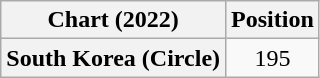<table class="wikitable plainrowheaders" style="text-align:center">
<tr>
<th scope="col">Chart (2022)</th>
<th scope="col">Position</th>
</tr>
<tr>
<th scope="row">South Korea (Circle)</th>
<td>195</td>
</tr>
</table>
